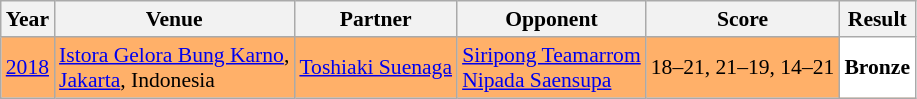<table class="sortable wikitable" style="font-size: 90%;">
<tr>
<th>Year</th>
<th>Venue</th>
<th>Partner</th>
<th>Opponent</th>
<th>Score</th>
<th>Result</th>
</tr>
<tr style="background:#FFB069">
<td align="center"><a href='#'>2018</a></td>
<td align="left"><a href='#'>Istora Gelora Bung Karno</a>,<br><a href='#'>Jakarta</a>, Indonesia</td>
<td align="left"> <a href='#'>Toshiaki Suenaga</a></td>
<td align="left"> <a href='#'>Siripong Teamarrom</a><br> <a href='#'>Nipada Saensupa</a></td>
<td align="left">18–21, 21–19, 14–21</td>
<td style="text-align:left; background:white"> <strong>Bronze</strong></td>
</tr>
</table>
